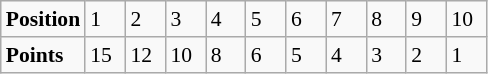<table class="wikitable" style="font-size: 90%;">
<tr>
<td><strong>Position</strong></td>
<td width=20>1</td>
<td width=20>2</td>
<td width=20>3</td>
<td width=20>4</td>
<td width=20>5</td>
<td width=20>6</td>
<td width=20>7</td>
<td width=20>8</td>
<td width=20>9</td>
<td width=20>10</td>
</tr>
<tr>
<td><strong>Points</strong></td>
<td>15</td>
<td>12</td>
<td>10</td>
<td>8</td>
<td>6</td>
<td>5</td>
<td>4</td>
<td>3</td>
<td>2</td>
<td>1</td>
</tr>
</table>
